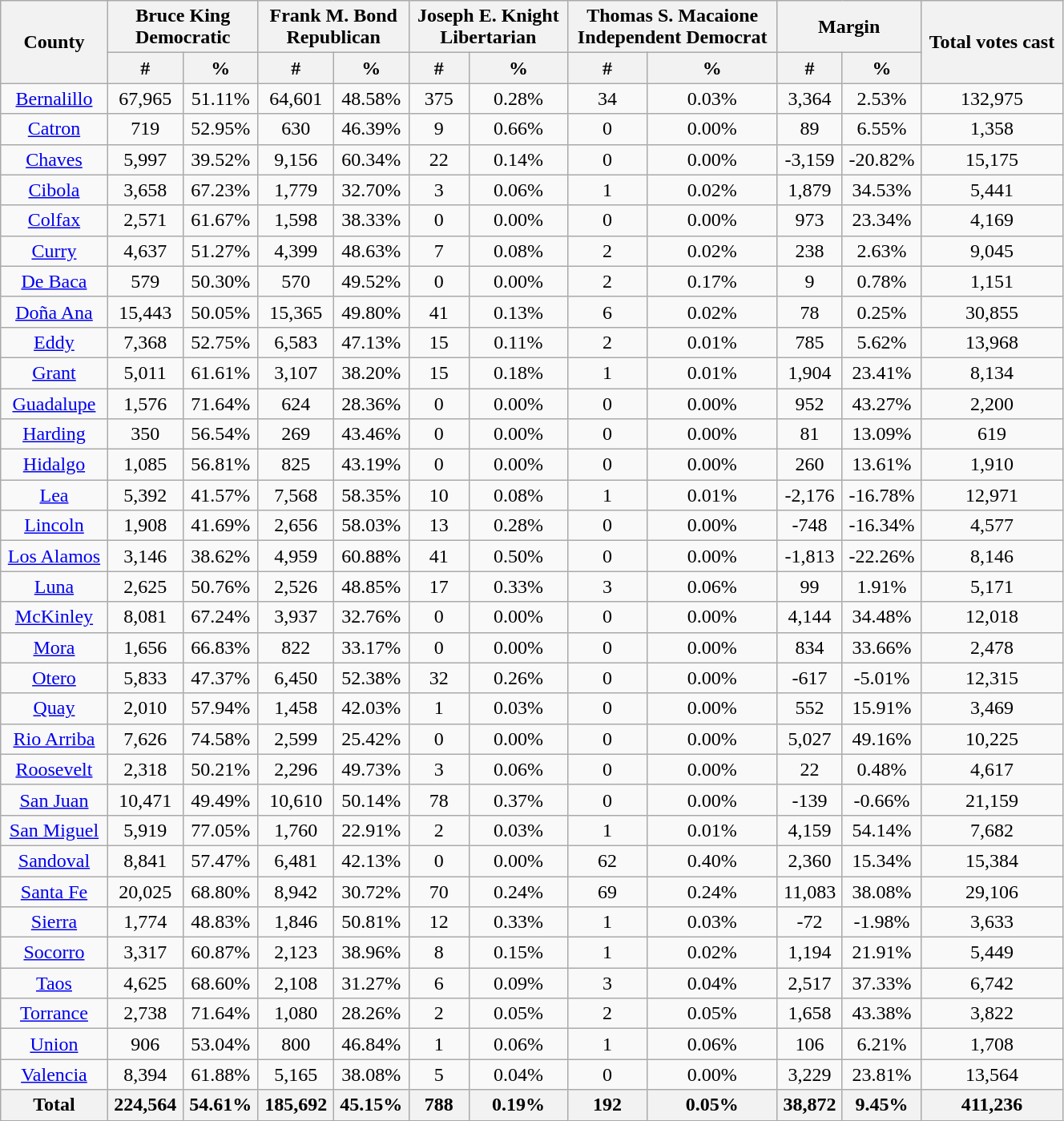<table width="70%" class="wikitable sortable" style="text-align:center">
<tr>
<th style="text-align:center;" rowspan="2">County</th>
<th style="text-align:center;" colspan="2">Bruce King<br>Democratic</th>
<th style="text-align:center;" colspan="2">Frank M. Bond<br>Republican</th>
<th style="text-align:center;" colspan="2">Joseph E. Knight<br>Libertarian</th>
<th style="text-align:center;" colspan="2">Thomas S. Macaione<br>Independent Democrat</th>
<th style="text-align:center;" colspan="2">Margin</th>
<th style="text-align:center;" rowspan="2">Total votes cast</th>
</tr>
<tr>
<th style="text-align:center;" data-sort-type="number">#</th>
<th style="text-align:center;" data-sort-type="number">%</th>
<th style="text-align:center;" data-sort-type="number">#</th>
<th style="text-align:center;" data-sort-type="number">%</th>
<th style="text-align:center;" data-sort-type="number">#</th>
<th style="text-align:center;" data-sort-type="number">%</th>
<th style="text-align:center;" data-sort-type="number">#</th>
<th style="text-align:center;" data-sort-type="number">%</th>
<th style="text-align:center;" data-sort-type="number">#</th>
<th style="text-align:center;" data-sort-type="number">%</th>
</tr>
<tr style="text-align:center;">
<td><a href='#'>Bernalillo</a></td>
<td>67,965</td>
<td>51.11%</td>
<td>64,601</td>
<td>48.58%</td>
<td>375</td>
<td>0.28%</td>
<td>34</td>
<td>0.03%</td>
<td>3,364</td>
<td>2.53%</td>
<td>132,975</td>
</tr>
<tr style="text-align:center;">
<td><a href='#'>Catron</a></td>
<td>719</td>
<td>52.95%</td>
<td>630</td>
<td>46.39%</td>
<td>9</td>
<td>0.66%</td>
<td>0</td>
<td>0.00%</td>
<td>89</td>
<td>6.55%</td>
<td>1,358</td>
</tr>
<tr style="text-align:center;">
<td><a href='#'>Chaves</a></td>
<td>5,997</td>
<td>39.52%</td>
<td>9,156</td>
<td>60.34%</td>
<td>22</td>
<td>0.14%</td>
<td>0</td>
<td>0.00%</td>
<td>-3,159</td>
<td>-20.82%</td>
<td>15,175</td>
</tr>
<tr style="text-align:center;">
<td><a href='#'>Cibola</a></td>
<td>3,658</td>
<td>67.23%</td>
<td>1,779</td>
<td>32.70%</td>
<td>3</td>
<td>0.06%</td>
<td>1</td>
<td>0.02%</td>
<td>1,879</td>
<td>34.53%</td>
<td>5,441</td>
</tr>
<tr style="text-align:center;">
<td><a href='#'>Colfax</a></td>
<td>2,571</td>
<td>61.67%</td>
<td>1,598</td>
<td>38.33%</td>
<td>0</td>
<td>0.00%</td>
<td>0</td>
<td>0.00%</td>
<td>973</td>
<td>23.34%</td>
<td>4,169</td>
</tr>
<tr style="text-align:center;">
<td><a href='#'>Curry</a></td>
<td>4,637</td>
<td>51.27%</td>
<td>4,399</td>
<td>48.63%</td>
<td>7</td>
<td>0.08%</td>
<td>2</td>
<td>0.02%</td>
<td>238</td>
<td>2.63%</td>
<td>9,045</td>
</tr>
<tr style="text-align:center;">
<td><a href='#'>De Baca</a></td>
<td>579</td>
<td>50.30%</td>
<td>570</td>
<td>49.52%</td>
<td>0</td>
<td>0.00%</td>
<td>2</td>
<td>0.17%</td>
<td>9</td>
<td>0.78%</td>
<td>1,151</td>
</tr>
<tr style="text-align:center;">
<td><a href='#'>Doña Ana</a></td>
<td>15,443</td>
<td>50.05%</td>
<td>15,365</td>
<td>49.80%</td>
<td>41</td>
<td>0.13%</td>
<td>6</td>
<td>0.02%</td>
<td>78</td>
<td>0.25%</td>
<td>30,855</td>
</tr>
<tr style="text-align:center;">
<td><a href='#'>Eddy</a></td>
<td>7,368</td>
<td>52.75%</td>
<td>6,583</td>
<td>47.13%</td>
<td>15</td>
<td>0.11%</td>
<td>2</td>
<td>0.01%</td>
<td>785</td>
<td>5.62%</td>
<td>13,968</td>
</tr>
<tr style="text-align:center;">
<td><a href='#'>Grant</a></td>
<td>5,011</td>
<td>61.61%</td>
<td>3,107</td>
<td>38.20%</td>
<td>15</td>
<td>0.18%</td>
<td>1</td>
<td>0.01%</td>
<td>1,904</td>
<td>23.41%</td>
<td>8,134</td>
</tr>
<tr style="text-align:center;">
<td><a href='#'>Guadalupe</a></td>
<td>1,576</td>
<td>71.64%</td>
<td>624</td>
<td>28.36%</td>
<td>0</td>
<td>0.00%</td>
<td>0</td>
<td>0.00%</td>
<td>952</td>
<td>43.27%</td>
<td>2,200</td>
</tr>
<tr style="text-align:center;">
<td><a href='#'>Harding</a></td>
<td>350</td>
<td>56.54%</td>
<td>269</td>
<td>43.46%</td>
<td>0</td>
<td>0.00%</td>
<td>0</td>
<td>0.00%</td>
<td>81</td>
<td>13.09%</td>
<td>619</td>
</tr>
<tr style="text-align:center;">
<td><a href='#'>Hidalgo</a></td>
<td>1,085</td>
<td>56.81%</td>
<td>825</td>
<td>43.19%</td>
<td>0</td>
<td>0.00%</td>
<td>0</td>
<td>0.00%</td>
<td>260</td>
<td>13.61%</td>
<td>1,910</td>
</tr>
<tr style="text-align:center;">
<td><a href='#'>Lea</a></td>
<td>5,392</td>
<td>41.57%</td>
<td>7,568</td>
<td>58.35%</td>
<td>10</td>
<td>0.08%</td>
<td>1</td>
<td>0.01%</td>
<td>-2,176</td>
<td>-16.78%</td>
<td>12,971</td>
</tr>
<tr style="text-align:center;">
<td><a href='#'>Lincoln</a></td>
<td>1,908</td>
<td>41.69%</td>
<td>2,656</td>
<td>58.03%</td>
<td>13</td>
<td>0.28%</td>
<td>0</td>
<td>0.00%</td>
<td>-748</td>
<td>-16.34%</td>
<td>4,577</td>
</tr>
<tr style="text-align:center;">
<td><a href='#'>Los Alamos</a></td>
<td>3,146</td>
<td>38.62%</td>
<td>4,959</td>
<td>60.88%</td>
<td>41</td>
<td>0.50%</td>
<td>0</td>
<td>0.00%</td>
<td>-1,813</td>
<td>-22.26%</td>
<td>8,146</td>
</tr>
<tr style="text-align:center;">
<td><a href='#'>Luna</a></td>
<td>2,625</td>
<td>50.76%</td>
<td>2,526</td>
<td>48.85%</td>
<td>17</td>
<td>0.33%</td>
<td>3</td>
<td>0.06%</td>
<td>99</td>
<td>1.91%</td>
<td>5,171</td>
</tr>
<tr style="text-align:center;">
<td><a href='#'>McKinley</a></td>
<td>8,081</td>
<td>67.24%</td>
<td>3,937</td>
<td>32.76%</td>
<td>0</td>
<td>0.00%</td>
<td>0</td>
<td>0.00%</td>
<td>4,144</td>
<td>34.48%</td>
<td>12,018</td>
</tr>
<tr style="text-align:center;">
<td><a href='#'>Mora</a></td>
<td>1,656</td>
<td>66.83%</td>
<td>822</td>
<td>33.17%</td>
<td>0</td>
<td>0.00%</td>
<td>0</td>
<td>0.00%</td>
<td>834</td>
<td>33.66%</td>
<td>2,478</td>
</tr>
<tr style="text-align:center;">
<td><a href='#'>Otero</a></td>
<td>5,833</td>
<td>47.37%</td>
<td>6,450</td>
<td>52.38%</td>
<td>32</td>
<td>0.26%</td>
<td>0</td>
<td>0.00%</td>
<td>-617</td>
<td>-5.01%</td>
<td>12,315</td>
</tr>
<tr style="text-align:center;">
<td><a href='#'>Quay</a></td>
<td>2,010</td>
<td>57.94%</td>
<td>1,458</td>
<td>42.03%</td>
<td>1</td>
<td>0.03%</td>
<td>0</td>
<td>0.00%</td>
<td>552</td>
<td>15.91%</td>
<td>3,469</td>
</tr>
<tr style="text-align:center;">
<td><a href='#'>Rio Arriba</a></td>
<td>7,626</td>
<td>74.58%</td>
<td>2,599</td>
<td>25.42%</td>
<td>0</td>
<td>0.00%</td>
<td>0</td>
<td>0.00%</td>
<td>5,027</td>
<td>49.16%</td>
<td>10,225</td>
</tr>
<tr style="text-align:center;">
<td><a href='#'>Roosevelt</a></td>
<td>2,318</td>
<td>50.21%</td>
<td>2,296</td>
<td>49.73%</td>
<td>3</td>
<td>0.06%</td>
<td>0</td>
<td>0.00%</td>
<td>22</td>
<td>0.48%</td>
<td>4,617</td>
</tr>
<tr style="text-align:center;">
<td><a href='#'>San Juan</a></td>
<td>10,471</td>
<td>49.49%</td>
<td>10,610</td>
<td>50.14%</td>
<td>78</td>
<td>0.37%</td>
<td>0</td>
<td>0.00%</td>
<td>-139</td>
<td>-0.66%</td>
<td>21,159</td>
</tr>
<tr style="text-align:center;">
<td><a href='#'>San Miguel</a></td>
<td>5,919</td>
<td>77.05%</td>
<td>1,760</td>
<td>22.91%</td>
<td>2</td>
<td>0.03%</td>
<td>1</td>
<td>0.01%</td>
<td>4,159</td>
<td>54.14%</td>
<td>7,682</td>
</tr>
<tr style="text-align:center;">
<td><a href='#'>Sandoval</a></td>
<td>8,841</td>
<td>57.47%</td>
<td>6,481</td>
<td>42.13%</td>
<td>0</td>
<td>0.00%</td>
<td>62</td>
<td>0.40%</td>
<td>2,360</td>
<td>15.34%</td>
<td>15,384</td>
</tr>
<tr style="text-align:center;">
<td><a href='#'>Santa Fe</a></td>
<td>20,025</td>
<td>68.80%</td>
<td>8,942</td>
<td>30.72%</td>
<td>70</td>
<td>0.24%</td>
<td>69</td>
<td>0.24%</td>
<td>11,083</td>
<td>38.08%</td>
<td>29,106</td>
</tr>
<tr style="text-align:center;">
<td><a href='#'>Sierra</a></td>
<td>1,774</td>
<td>48.83%</td>
<td>1,846</td>
<td>50.81%</td>
<td>12</td>
<td>0.33%</td>
<td>1</td>
<td>0.03%</td>
<td>-72</td>
<td>-1.98%</td>
<td>3,633</td>
</tr>
<tr style="text-align:center;">
<td><a href='#'>Socorro</a></td>
<td>3,317</td>
<td>60.87%</td>
<td>2,123</td>
<td>38.96%</td>
<td>8</td>
<td>0.15%</td>
<td>1</td>
<td>0.02%</td>
<td>1,194</td>
<td>21.91%</td>
<td>5,449</td>
</tr>
<tr style="text-align:center;">
<td><a href='#'>Taos</a></td>
<td>4,625</td>
<td>68.60%</td>
<td>2,108</td>
<td>31.27%</td>
<td>6</td>
<td>0.09%</td>
<td>3</td>
<td>0.04%</td>
<td>2,517</td>
<td>37.33%</td>
<td>6,742</td>
</tr>
<tr style="text-align:center;">
<td><a href='#'>Torrance</a></td>
<td>2,738</td>
<td>71.64%</td>
<td>1,080</td>
<td>28.26%</td>
<td>2</td>
<td>0.05%</td>
<td>2</td>
<td>0.05%</td>
<td>1,658</td>
<td>43.38%</td>
<td>3,822</td>
</tr>
<tr style="text-align:center;">
<td><a href='#'>Union</a></td>
<td>906</td>
<td>53.04%</td>
<td>800</td>
<td>46.84%</td>
<td>1</td>
<td>0.06%</td>
<td>1</td>
<td>0.06%</td>
<td>106</td>
<td>6.21%</td>
<td>1,708</td>
</tr>
<tr style="text-align:center;">
<td><a href='#'>Valencia</a></td>
<td>8,394</td>
<td>61.88%</td>
<td>5,165</td>
<td>38.08%</td>
<td>5</td>
<td>0.04%</td>
<td>0</td>
<td>0.00%</td>
<td>3,229</td>
<td>23.81%</td>
<td>13,564</td>
</tr>
<tr style="text-align:center;">
<th>Total</th>
<th>224,564</th>
<th>54.61%</th>
<th>185,692</th>
<th>45.15%</th>
<th>788</th>
<th>0.19%</th>
<th>192</th>
<th>0.05%</th>
<th>38,872</th>
<th>9.45%</th>
<th>411,236</th>
</tr>
</table>
